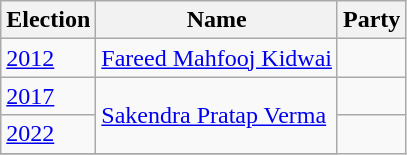<table class="wikitable sortable">
<tr>
<th>Election</th>
<th>Name</th>
<th colspan=2>Party</th>
</tr>
<tr>
<td><a href='#'>2012</a></td>
<td><a href='#'>Fareed Mahfooj Kidwai</a></td>
<td></td>
</tr>
<tr>
<td><a href='#'>2017</a></td>
<td rowspan=2><a href='#'>Sakendra Pratap Verma</a></td>
<td></td>
</tr>
<tr>
<td><a href='#'>2022</a></td>
</tr>
<tr>
</tr>
</table>
